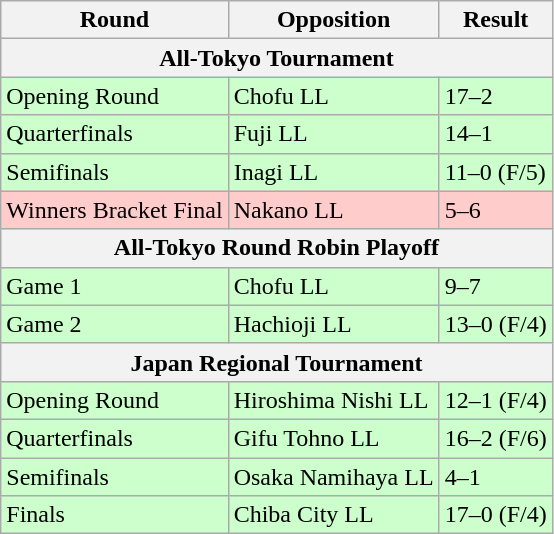<table class="wikitable">
<tr>
<th>Round</th>
<th>Opposition</th>
<th>Result</th>
</tr>
<tr>
<th colspan=3> All-Tokyo Tournament</th>
</tr>
<tr bgcolor=ccffcc>
<td>Opening Round</td>
<td>Chofu LL</td>
<td>17–2</td>
</tr>
<tr bgcolor=ccffcc>
<td>Quarterfinals</td>
<td>Fuji LL</td>
<td>14–1</td>
</tr>
<tr bgcolor=ccffcc>
<td>Semifinals</td>
<td>Inagi LL</td>
<td>11–0 (F/5)</td>
</tr>
<tr bgcolor=ffcccc>
<td>Winners Bracket Final</td>
<td>Nakano LL</td>
<td>5–6</td>
</tr>
<tr>
<th colspan=3> All-Tokyo Round Robin Playoff</th>
</tr>
<tr bgcolor=ccffcc>
<td>Game 1</td>
<td>Chofu LL</td>
<td>9–7</td>
</tr>
<tr bgcolor=ccffcc>
<td>Game 2</td>
<td>Hachioji LL</td>
<td>13–0 (F/4)</td>
</tr>
<tr>
<th colspan=3>Japan Regional Tournament</th>
</tr>
<tr bgcolor=ccffcc>
<td>Opening Round</td>
<td> Hiroshima Nishi LL</td>
<td>12–1 (F/4)</td>
</tr>
<tr bgcolor=ccffcc>
<td>Quarterfinals</td>
<td> Gifu Tohno LL</td>
<td>16–2 (F/6)</td>
</tr>
<tr bgcolor=ccffcc>
<td>Semifinals</td>
<td> Osaka Namihaya LL</td>
<td>4–1</td>
</tr>
<tr bgcolor=ccffcc>
<td>Finals</td>
<td> Chiba City LL</td>
<td>17–0 (F/4)</td>
</tr>
</table>
